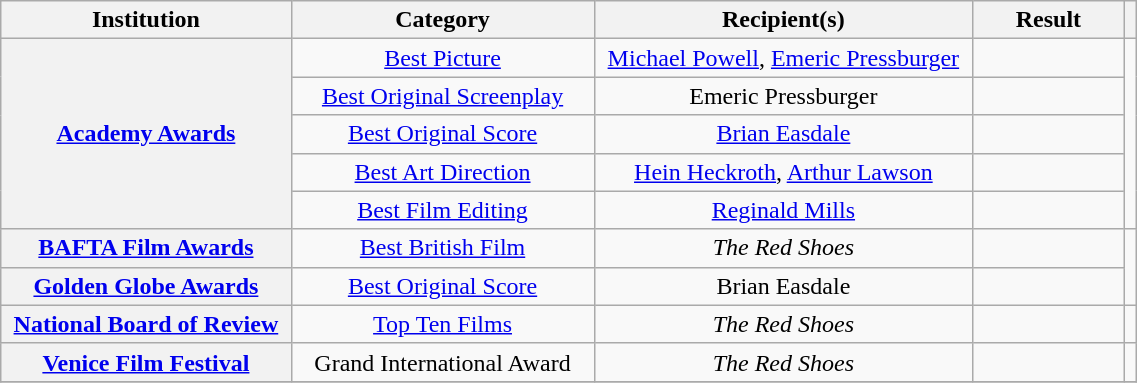<table class="wikitable unsortable plainrowheaders" style="width:60%;">
<tr>
<th style="width:23%;">Institution</th>
<th style="width:24%;">Category</th>
<th style="width:30%;">Recipient(s)</th>
<th style="width:12%;">Result</th>
<th style="width:1%;"></th>
</tr>
<tr>
<th scope="row" style="text-align:center;" rowspan="5"><a href='#'>Academy Awards</a></th>
<td style="text-align:center;"><a href='#'>Best Picture</a></td>
<td style="text-align:center;"><a href='#'>Michael Powell</a>, <a href='#'>Emeric Pressburger</a></td>
<td></td>
<td rowspan="5" style="text-align:center;"><br></td>
</tr>
<tr>
<td style="text-align:center;"><a href='#'>Best Original Screenplay</a></td>
<td style="text-align:center;">Emeric Pressburger</td>
<td></td>
</tr>
<tr>
<td style="text-align:center;"><a href='#'>Best Original Score</a></td>
<td style="text-align:center;"><a href='#'>Brian Easdale</a></td>
<td></td>
</tr>
<tr>
<td style="text-align:center;"><a href='#'>Best Art Direction</a></td>
<td style="text-align:center;"><a href='#'>Hein Heckroth</a>, <a href='#'>Arthur Lawson</a></td>
<td></td>
</tr>
<tr>
<td style="text-align:center;"><a href='#'>Best Film Editing</a></td>
<td style="text-align:center;"><a href='#'>Reginald Mills</a></td>
<td></td>
</tr>
<tr>
<th scope="row" style="text-align:center;"><a href='#'>BAFTA Film Awards</a></th>
<td style="text-align:center;"><a href='#'>Best British Film</a></td>
<td style="text-align:center;"><em>The Red Shoes</em></td>
<td></td>
<td style="text-align:center;" rowspan="2"></td>
</tr>
<tr>
<th scope="row" style="text-align:center;"><a href='#'>Golden Globe Awards</a></th>
<td style="text-align:center;"><a href='#'>Best Original Score</a></td>
<td style="text-align:center;">Brian Easdale</td>
<td></td>
</tr>
<tr>
<th scope="row" style="text-align:center;"><a href='#'>National Board of Review</a></th>
<td style="text-align:center;"><a href='#'>Top Ten Films</a></td>
<td style="text-align:center;"><em>The Red Shoes</em></td>
<td></td>
<td style="text-align:center;"></td>
</tr>
<tr>
<th scope="row" style="text-align:center;"><a href='#'>Venice Film Festival</a></th>
<td style="text-align:center;">Grand International Award</td>
<td style="text-align:center;"><em>The Red Shoes</em></td>
<td></td>
<td style="text-align:center;"></td>
</tr>
<tr>
</tr>
</table>
